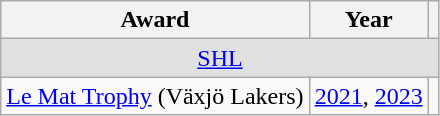<table class="wikitable">
<tr>
<th>Award</th>
<th>Year</th>
<th></th>
</tr>
<tr ALIGN="center" bgcolor="#e0e0e0">
<td colspan="3"><a href='#'>SHL</a></td>
</tr>
<tr>
<td><a href='#'>Le Mat Trophy</a> (Växjö Lakers)</td>
<td><a href='#'>2021</a>, <a href='#'>2023</a></td>
<td></td>
</tr>
</table>
